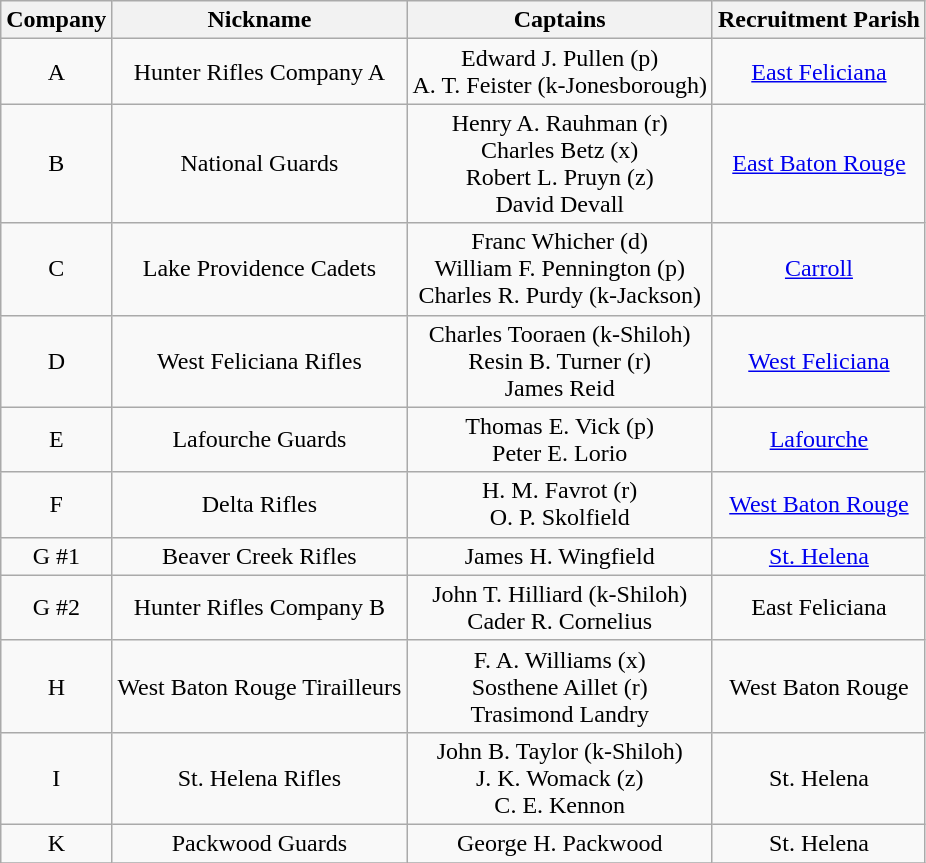<table class="wikitable" style="text-align:center; ">
<tr>
<th>Company</th>
<th>Nickname</th>
<th>Captains</th>
<th>Recruitment Parish</th>
</tr>
<tr>
<td rowspan=1>A</td>
<td>Hunter Rifles Company A</td>
<td>Edward J. Pullen (p)<br>A. T. Feister (k-Jonesborough)</td>
<td><a href='#'>East Feliciana</a></td>
</tr>
<tr>
<td rowspan=1>B</td>
<td>National Guards</td>
<td>Henry A. Rauhman (r)<br>Charles Betz (x)<br>Robert L. Pruyn (z)<br>David Devall</td>
<td><a href='#'>East Baton Rouge</a></td>
</tr>
<tr>
<td rowspan=1>C</td>
<td>Lake Providence Cadets</td>
<td>Franc Whicher (d)<br>William F. Pennington (p)<br>Charles R. Purdy (k-Jackson)</td>
<td><a href='#'>Carroll</a></td>
</tr>
<tr>
<td rowspan=1>D</td>
<td>West Feliciana Rifles</td>
<td>Charles Tooraen (k-Shiloh)<br>Resin B. Turner (r)<br>James Reid</td>
<td><a href='#'>West Feliciana</a></td>
</tr>
<tr>
<td rowspan=1>E</td>
<td>Lafourche Guards</td>
<td>Thomas E. Vick (p)<br>Peter E. Lorio</td>
<td><a href='#'>Lafourche</a></td>
</tr>
<tr>
<td rowspan=1>F</td>
<td>Delta Rifles</td>
<td>H. M. Favrot (r)<br>O. P. Skolfield</td>
<td><a href='#'>West Baton Rouge</a></td>
</tr>
<tr>
<td rowspan=1>G #1</td>
<td>Beaver Creek Rifles</td>
<td>James H. Wingfield</td>
<td><a href='#'>St. Helena</a></td>
</tr>
<tr>
<td rowspan=1>G #2</td>
<td>Hunter Rifles Company B</td>
<td>John T. Hilliard (k-Shiloh)<br>Cader R. Cornelius</td>
<td>East Feliciana</td>
</tr>
<tr>
<td rowspan=1>H</td>
<td>West Baton Rouge Tirailleurs</td>
<td>F. A. Williams (x)<br>Sosthene Aillet (r)<br>Trasimond Landry</td>
<td>West Baton Rouge</td>
</tr>
<tr>
<td rowspan=1>I</td>
<td>St. Helena Rifles</td>
<td>John B. Taylor (k-Shiloh)<br>J. K. Womack (z)<br>C. E. Kennon</td>
<td>St. Helena</td>
</tr>
<tr>
<td rowspan=1>K</td>
<td>Packwood Guards</td>
<td>George H. Packwood</td>
<td>St. Helena</td>
</tr>
<tr>
</tr>
</table>
